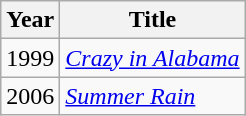<table class="wikitable sortable">
<tr>
<th>Year</th>
<th>Title</th>
</tr>
<tr>
<td>1999</td>
<td><em><a href='#'>Crazy in Alabama</a></em></td>
</tr>
<tr>
<td>2006</td>
<td><em><a href='#'>Summer Rain</a></em></td>
</tr>
</table>
